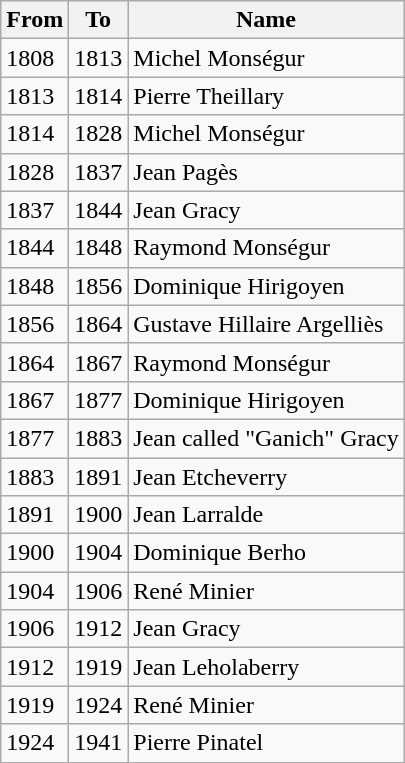<table class="wikitable">
<tr>
<th>From</th>
<th>To</th>
<th>Name</th>
</tr>
<tr>
<td>1808</td>
<td>1813</td>
<td>Michel Monségur</td>
</tr>
<tr>
<td>1813</td>
<td>1814</td>
<td>Pierre Theillary</td>
</tr>
<tr>
<td>1814</td>
<td>1828</td>
<td>Michel Monségur</td>
</tr>
<tr>
<td>1828</td>
<td>1837</td>
<td>Jean Pagès</td>
</tr>
<tr>
<td>1837</td>
<td>1844</td>
<td>Jean Gracy</td>
</tr>
<tr>
<td>1844</td>
<td>1848</td>
<td>Raymond Monségur</td>
</tr>
<tr>
<td>1848</td>
<td>1856</td>
<td>Dominique Hirigoyen</td>
</tr>
<tr>
<td>1856</td>
<td>1864</td>
<td>Gustave Hillaire Argelliès</td>
</tr>
<tr>
<td>1864</td>
<td>1867</td>
<td>Raymond Monségur</td>
</tr>
<tr>
<td>1867</td>
<td>1877</td>
<td>Dominique Hirigoyen</td>
</tr>
<tr>
<td>1877</td>
<td>1883</td>
<td>Jean called "Ganich" Gracy</td>
</tr>
<tr>
<td>1883</td>
<td>1891</td>
<td>Jean Etcheverry</td>
</tr>
<tr>
<td>1891</td>
<td>1900</td>
<td>Jean Larralde</td>
</tr>
<tr>
<td>1900</td>
<td>1904</td>
<td>Dominique Berho</td>
</tr>
<tr>
<td>1904</td>
<td>1906</td>
<td>René Minier</td>
</tr>
<tr>
<td>1906</td>
<td>1912</td>
<td>Jean Gracy</td>
</tr>
<tr>
<td>1912</td>
<td>1919</td>
<td>Jean Leholaberry</td>
</tr>
<tr>
<td>1919</td>
<td>1924</td>
<td>René Minier</td>
</tr>
<tr>
<td>1924</td>
<td>1941</td>
<td>Pierre Pinatel</td>
</tr>
</table>
